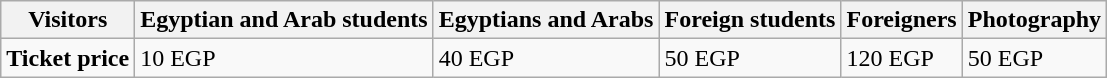<table class="wikitable">
<tr>
<th><strong>Visitors</strong></th>
<th>Egyptian and Arab students</th>
<th>Egyptians and Arabs</th>
<th>Foreign students</th>
<th>Foreigners</th>
<th>Photography</th>
</tr>
<tr>
<td><strong>Ticket price</strong></td>
<td>10 EGP</td>
<td>40 EGP</td>
<td>50 EGP</td>
<td>120 EGP</td>
<td>50 EGP</td>
</tr>
</table>
